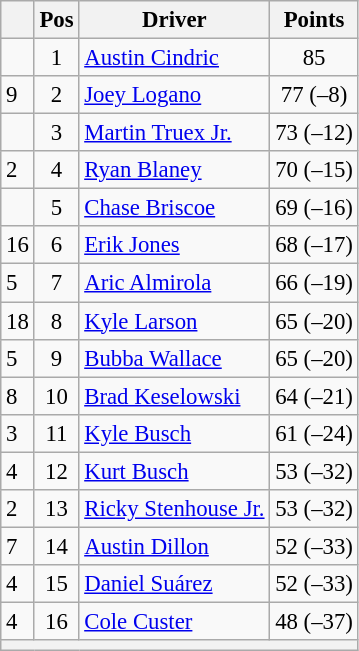<table class="wikitable" style="font-size: 95%">
<tr>
<th></th>
<th>Pos</th>
<th>Driver</th>
<th>Points</th>
</tr>
<tr>
<td align="left"></td>
<td style="text-align:center;">1</td>
<td><a href='#'>Austin Cindric</a></td>
<td style="text-align:center;">85</td>
</tr>
<tr>
<td align="left"> 9</td>
<td style="text-align:center;">2</td>
<td><a href='#'>Joey Logano</a></td>
<td style="text-align:center;">77 (–8)</td>
</tr>
<tr>
<td align="left"></td>
<td style="text-align:center;">3</td>
<td><a href='#'>Martin Truex Jr.</a></td>
<td style="text-align:center;">73 (–12)</td>
</tr>
<tr>
<td align="left"> 2</td>
<td style="text-align:center;">4</td>
<td><a href='#'>Ryan Blaney</a></td>
<td style="text-align:center;">70 (–15)</td>
</tr>
<tr>
<td align="left"></td>
<td style="text-align:center;">5</td>
<td><a href='#'>Chase Briscoe</a></td>
<td style="text-align:center;">69 (–16)</td>
</tr>
<tr>
<td align="left"> 16</td>
<td style="text-align:center;">6</td>
<td><a href='#'>Erik Jones</a></td>
<td style="text-align:center;">68 (–17)</td>
</tr>
<tr>
<td align="left"> 5</td>
<td style="text-align:center;">7</td>
<td><a href='#'>Aric Almirola</a></td>
<td style="text-align:center;">66 (–19)</td>
</tr>
<tr>
<td align="left"> 18</td>
<td style="text-align:center;">8</td>
<td><a href='#'>Kyle Larson</a></td>
<td style="text-align:center;">65 (–20)</td>
</tr>
<tr>
<td align="left"> 5</td>
<td style="text-align:center;">9</td>
<td><a href='#'>Bubba Wallace</a></td>
<td style="text-align:center;">65 (–20)</td>
</tr>
<tr>
<td align="left"> 8</td>
<td style="text-align:center;">10</td>
<td><a href='#'>Brad Keselowski</a></td>
<td style="text-align:center;">64 (–21)</td>
</tr>
<tr>
<td align="left"> 3</td>
<td style="text-align:center;">11</td>
<td><a href='#'>Kyle Busch</a></td>
<td style="text-align:center;">61 (–24)</td>
</tr>
<tr>
<td align="left"> 4</td>
<td style="text-align:center;">12</td>
<td><a href='#'>Kurt Busch</a></td>
<td style="text-align:center;">53 (–32)</td>
</tr>
<tr>
<td align="left"> 2</td>
<td style="text-align:center;">13</td>
<td><a href='#'>Ricky Stenhouse Jr.</a></td>
<td style="text-align:center;">53 (–32)</td>
</tr>
<tr>
<td align="left"> 7</td>
<td style="text-align:center;">14</td>
<td><a href='#'>Austin Dillon</a></td>
<td style="text-align:center;">52 (–33)</td>
</tr>
<tr>
<td align="left"> 4</td>
<td style="text-align:center;">15</td>
<td><a href='#'>Daniel Suárez</a></td>
<td style="text-align:center;">52 (–33)</td>
</tr>
<tr>
<td align="left"> 4</td>
<td style="text-align:center;">16</td>
<td><a href='#'>Cole Custer</a></td>
<td style="text-align:center;">48 (–37)</td>
</tr>
<tr class="sortbottom">
<th colspan="9"></th>
</tr>
</table>
